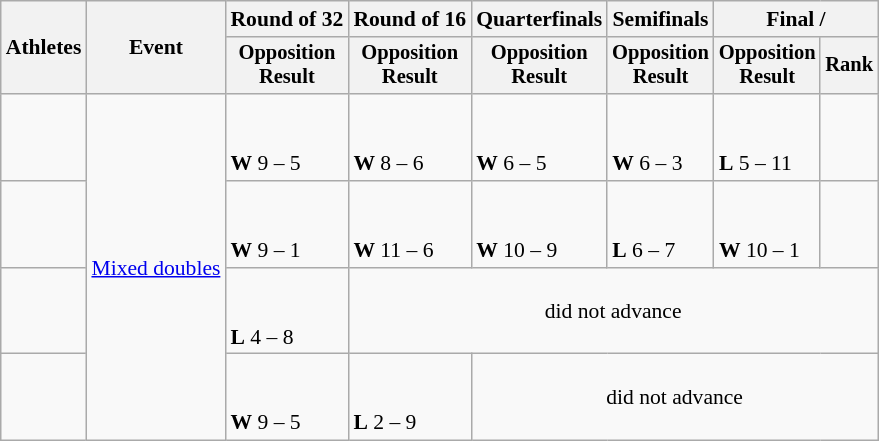<table class="wikitable" style="font-size:90%">
<tr>
<th rowspan=2>Athletes</th>
<th rowspan=2>Event</th>
<th>Round of 32</th>
<th>Round of 16</th>
<th>Quarterfinals</th>
<th>Semifinals</th>
<th colspan=2>Final / </th>
</tr>
<tr style="font-size:95%">
<th>Opposition<br>Result</th>
<th>Opposition<br>Result</th>
<th>Opposition<br>Result</th>
<th>Opposition<br>Result</th>
<th>Opposition<br>Result</th>
<th>Rank</th>
</tr>
<tr>
<td align=left><br></td>
<td align=left rowspan=4><a href='#'>Mixed doubles</a></td>
<td align=left><br><br><strong>W</strong> 9 – 5</td>
<td><br><br><strong>W</strong> 8 – 6</td>
<td><br><br><strong>W</strong> 6 – 5</td>
<td><br><br><strong>W</strong> 6 – 3</td>
<td><br><br><strong>L</strong> 5 – 11</td>
<td align=center></td>
</tr>
<tr>
<td align=left><br></td>
<td align=left><br><br><strong>W</strong> 9 – 1</td>
<td><br><br><strong>W</strong> 11 – 6</td>
<td><br><br><strong>W</strong> 10 – 9</td>
<td><br><br><strong>L</strong> 6 – 7</td>
<td><br><br><strong>W</strong> 10 – 1</td>
<td align=center></td>
</tr>
<tr>
<td align=left><br></td>
<td align=left><br><br><strong>L</strong> 4 – 8</td>
<td align=center colspan=5>did not advance</td>
</tr>
<tr>
<td align=left><br></td>
<td align=left><br><br><strong>W</strong> 9 – 5</td>
<td><br><br><strong>L</strong> 2 – 9</td>
<td align=center colspan=4>did not advance</td>
</tr>
</table>
